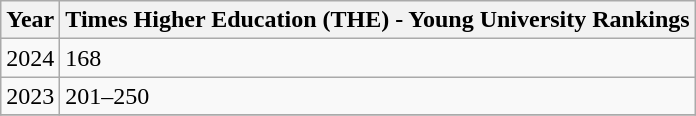<table class="wikitable">
<tr>
<th>Year</th>
<th>Times Higher Education (THE) - Young University Rankings</th>
</tr>
<tr>
<td>2024</td>
<td>168</td>
</tr>
<tr>
<td>2023</td>
<td>201–250</td>
</tr>
<tr>
</tr>
</table>
